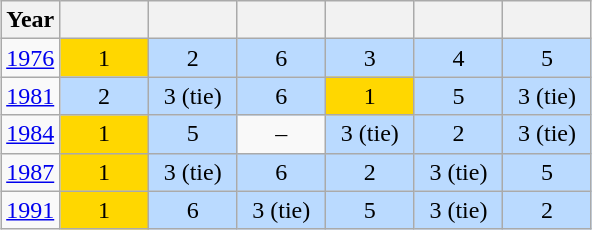<table class="wikitable sortable" style="text-align:center; margin: 1em auto 1em auto">
<tr>
<th width=10%>Year</th>
<th width=15%></th>
<th width=15%></th>
<th width=15%></th>
<th width=15%></th>
<th width=15%></th>
<th width=15%></th>
</tr>
<tr>
<td><a href='#'>1976</a></td>
<td bgcolor=gold>1</td>
<td style="background:#badaff">2</td>
<td style="background:#badaff">6</td>
<td style="background:#badaff">3</td>
<td style="background:#badaff">4</td>
<td style="background:#badaff">5</td>
</tr>
<tr>
<td><a href='#'>1981</a></td>
<td style="background:#badaff">2</td>
<td style="background:#badaff">3 (tie)</td>
<td style="background:#badaff">6</td>
<td bgcolor=gold>1</td>
<td style="background:#badaff">5</td>
<td style="background:#badaff">3 (tie)</td>
</tr>
<tr>
<td><a href='#'>1984</a></td>
<td bgcolor=gold>1</td>
<td style="background:#badaff">5</td>
<td>–</td>
<td style="background:#badaff">3 (tie)</td>
<td style="background:#badaff">2</td>
<td style="background:#badaff">3 (tie)</td>
</tr>
<tr>
<td><a href='#'>1987</a></td>
<td bgcolor=gold>1</td>
<td style="background:#badaff">3 (tie)</td>
<td style="background:#badaff">6</td>
<td style="background:#badaff">2</td>
<td style="background:#badaff">3 (tie)</td>
<td style="background:#badaff">5</td>
</tr>
<tr>
<td><a href='#'>1991</a></td>
<td bgcolor=gold>1</td>
<td style="background:#badaff">6</td>
<td style="background:#badaff">3 (tie)</td>
<td style="background:#badaff">5</td>
<td style="background:#badaff">3 (tie)</td>
<td style="background:#badaff">2</td>
</tr>
</table>
